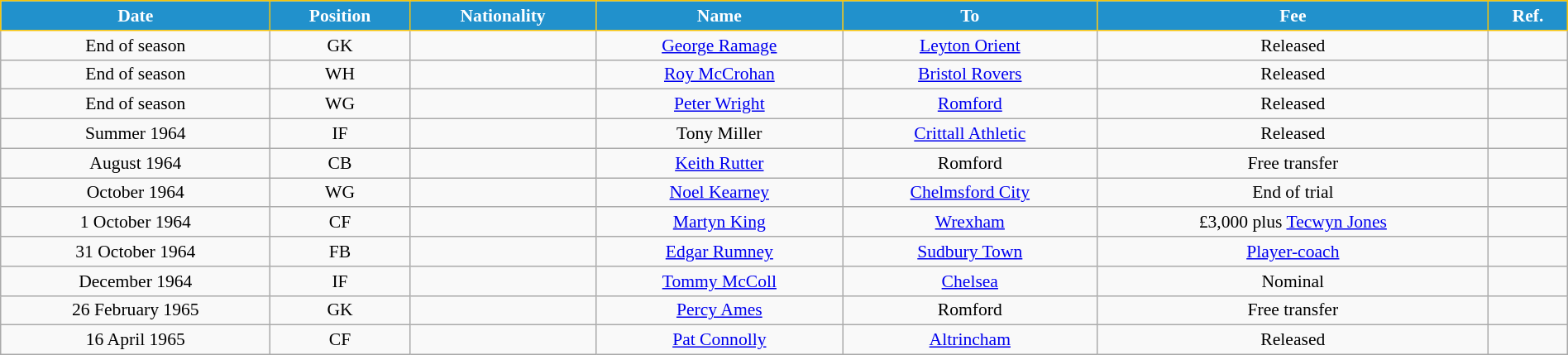<table class="wikitable" style="text-align:center; font-size:90%; width:100%;">
<tr>
<th style="background:#2191CC; color:white; border:1px solid #F7C408; text-align:center;">Date</th>
<th style="background:#2191CC; color:white; border:1px solid #F7C408; text-align:center;">Position</th>
<th style="background:#2191CC; color:white; border:1px solid #F7C408; text-align:center;">Nationality</th>
<th style="background:#2191CC; color:white; border:1px solid #F7C408; text-align:center;">Name</th>
<th style="background:#2191CC; color:white; border:1px solid #F7C408; text-align:center;">To</th>
<th style="background:#2191CC; color:white; border:1px solid #F7C408; text-align:center;">Fee</th>
<th style="background:#2191CC; color:white; border:1px solid #F7C408; text-align:center;">Ref.</th>
</tr>
<tr>
<td>End of season</td>
<td>GK</td>
<td></td>
<td><a href='#'>George Ramage</a></td>
<td> <a href='#'>Leyton Orient</a></td>
<td>Released</td>
<td></td>
</tr>
<tr>
<td>End of season</td>
<td>WH</td>
<td></td>
<td><a href='#'>Roy McCrohan</a></td>
<td> <a href='#'>Bristol Rovers</a></td>
<td>Released</td>
<td></td>
</tr>
<tr>
<td>End of season</td>
<td>WG</td>
<td></td>
<td><a href='#'>Peter Wright</a></td>
<td> <a href='#'>Romford</a></td>
<td>Released</td>
<td></td>
</tr>
<tr>
<td>Summer 1964</td>
<td>IF</td>
<td></td>
<td>Tony Miller</td>
<td> <a href='#'>Crittall Athletic</a></td>
<td>Released</td>
<td></td>
</tr>
<tr>
<td>August 1964</td>
<td>CB</td>
<td></td>
<td><a href='#'>Keith Rutter</a></td>
<td> Romford</td>
<td>Free transfer</td>
<td></td>
</tr>
<tr>
<td>October 1964</td>
<td>WG</td>
<td></td>
<td><a href='#'>Noel Kearney</a></td>
<td> <a href='#'>Chelmsford City</a></td>
<td>End of trial</td>
<td></td>
</tr>
<tr>
<td>1 October 1964</td>
<td>CF</td>
<td></td>
<td><a href='#'>Martyn King</a></td>
<td> <a href='#'>Wrexham</a></td>
<td>£3,000 plus <a href='#'>Tecwyn Jones</a></td>
<td></td>
</tr>
<tr>
<td>31 October 1964</td>
<td>FB</td>
<td></td>
<td><a href='#'>Edgar Rumney</a></td>
<td> <a href='#'>Sudbury Town</a></td>
<td><a href='#'>Player-coach</a></td>
<td></td>
</tr>
<tr>
<td>December 1964</td>
<td>IF</td>
<td></td>
<td><a href='#'>Tommy McColl</a></td>
<td> <a href='#'>Chelsea</a></td>
<td>Nominal</td>
<td></td>
</tr>
<tr>
<td>26 February 1965</td>
<td>GK</td>
<td></td>
<td><a href='#'>Percy Ames</a></td>
<td> Romford</td>
<td>Free transfer</td>
<td></td>
</tr>
<tr>
<td>16 April 1965</td>
<td>CF</td>
<td></td>
<td><a href='#'>Pat Connolly</a></td>
<td> <a href='#'>Altrincham</a></td>
<td>Released</td>
<td></td>
</tr>
</table>
